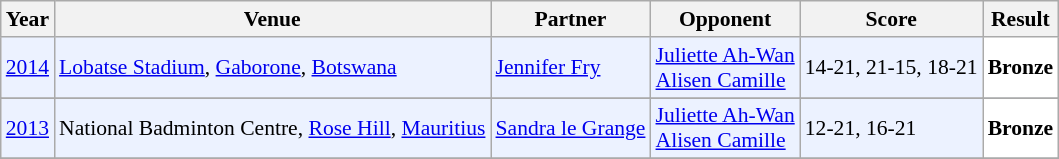<table class="sortable wikitable" style="font-size: 90%;">
<tr>
<th>Year</th>
<th>Venue</th>
<th>Partner</th>
<th>Opponent</th>
<th>Score</th>
<th>Result</th>
</tr>
<tr style="background:#ECF2FF">
<td align="center"><a href='#'>2014</a></td>
<td align="left"><a href='#'>Lobatse Stadium</a>, <a href='#'>Gaborone</a>, <a href='#'>Botswana</a></td>
<td align="left"> <a href='#'>Jennifer Fry</a></td>
<td align="left"> <a href='#'>Juliette Ah-Wan</a> <br>  <a href='#'>Alisen Camille</a></td>
<td align="left">14-21, 21-15, 18-21</td>
<td style="text-align:left; background:white"> <strong>Bronze</strong></td>
</tr>
<tr>
</tr>
<tr style="background:#ECF2FF">
<td style="text-align:center;"><a href='#'>2013</a></td>
<td style="text-align:left;">National Badminton Centre, <a href='#'>Rose Hill</a>, <a href='#'>Mauritius</a></td>
<td align="left"> <a href='#'>Sandra le Grange</a></td>
<td align="left"> <a href='#'>Juliette Ah-Wan</a> <br>  <a href='#'>Alisen Camille</a></td>
<td align="left">12-21, 16-21</td>
<td style="text-align:left; background:white"> <strong>Bronze</strong></td>
</tr>
<tr>
</tr>
</table>
